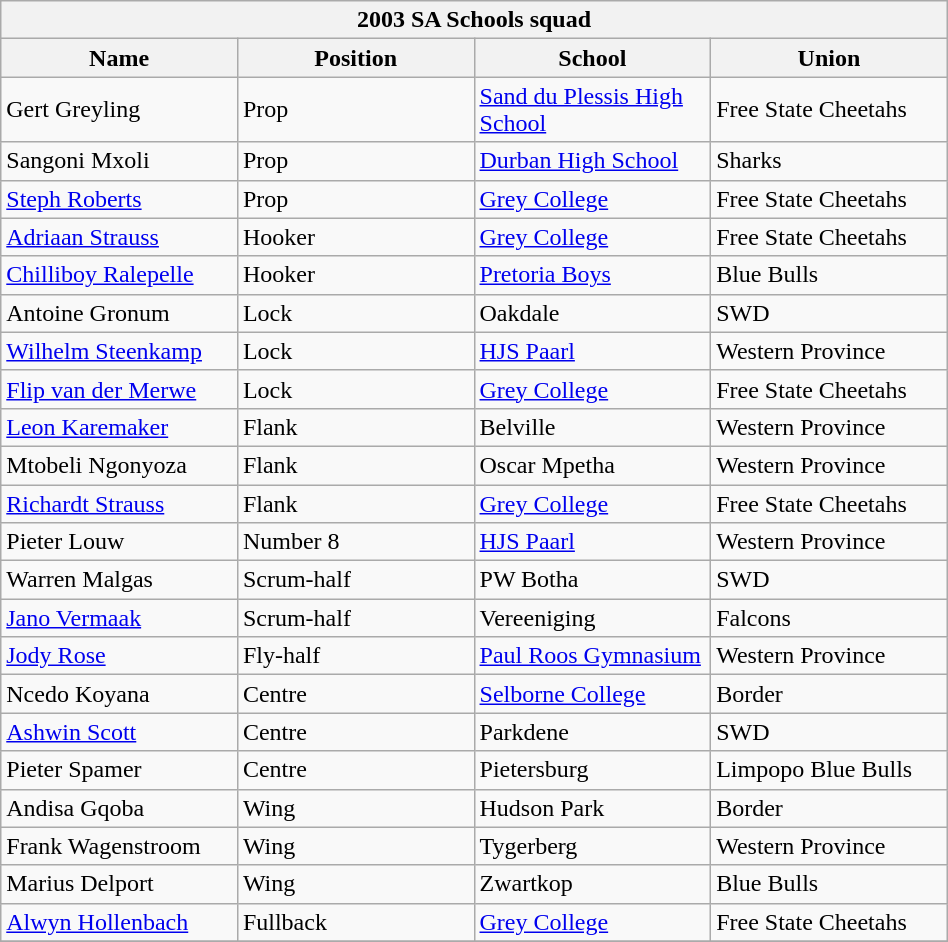<table class="wikitable" style="text-align:left; width:50%">
<tr>
<th colspan="100%">2003 SA Schools squad</th>
</tr>
<tr>
<th style="width:25%;">Name</th>
<th style="width:25%;">Position</th>
<th style="width:25%;">School</th>
<th style="width:25%;">Union</th>
</tr>
<tr>
<td>Gert Greyling</td>
<td>Prop</td>
<td><a href='#'>Sand du Plessis High School</a></td>
<td>Free State Cheetahs</td>
</tr>
<tr>
<td>Sangoni Mxoli</td>
<td>Prop</td>
<td><a href='#'>Durban High School</a></td>
<td>Sharks</td>
</tr>
<tr>
<td><a href='#'>Steph Roberts</a></td>
<td>Prop</td>
<td><a href='#'>Grey College</a></td>
<td>Free State Cheetahs</td>
</tr>
<tr>
<td><a href='#'>Adriaan Strauss</a></td>
<td>Hooker</td>
<td><a href='#'>Grey College</a></td>
<td>Free State Cheetahs</td>
</tr>
<tr>
<td><a href='#'>Chilliboy Ralepelle</a></td>
<td>Hooker</td>
<td><a href='#'>Pretoria Boys</a></td>
<td>Blue Bulls</td>
</tr>
<tr>
<td>Antoine Gronum</td>
<td>Lock</td>
<td>Oakdale</td>
<td>SWD</td>
</tr>
<tr>
<td><a href='#'>Wilhelm Steenkamp</a></td>
<td>Lock</td>
<td><a href='#'>HJS Paarl</a></td>
<td>Western Province</td>
</tr>
<tr>
<td><a href='#'>Flip van der Merwe</a></td>
<td>Lock</td>
<td><a href='#'>Grey College</a></td>
<td>Free State Cheetahs</td>
</tr>
<tr>
<td><a href='#'>Leon Karemaker</a></td>
<td>Flank</td>
<td>Belville</td>
<td>Western Province</td>
</tr>
<tr>
<td>Mtobeli Ngonyoza</td>
<td>Flank</td>
<td>Oscar Mpetha</td>
<td>Western Province</td>
</tr>
<tr>
<td><a href='#'>Richardt Strauss</a></td>
<td>Flank</td>
<td><a href='#'>Grey College</a></td>
<td>Free State Cheetahs</td>
</tr>
<tr>
<td>Pieter Louw</td>
<td>Number 8</td>
<td><a href='#'>HJS Paarl</a></td>
<td>Western Province</td>
</tr>
<tr>
<td>Warren Malgas</td>
<td>Scrum-half</td>
<td>PW Botha</td>
<td>SWD</td>
</tr>
<tr>
<td><a href='#'>Jano Vermaak</a></td>
<td>Scrum-half</td>
<td>Vereeniging</td>
<td>Falcons</td>
</tr>
<tr>
<td><a href='#'>Jody Rose</a></td>
<td>Fly-half</td>
<td><a href='#'>Paul Roos Gymnasium</a></td>
<td>Western Province</td>
</tr>
<tr>
<td>Ncedo Koyana</td>
<td>Centre</td>
<td><a href='#'>Selborne College</a></td>
<td>Border</td>
</tr>
<tr>
<td><a href='#'>Ashwin Scott</a></td>
<td>Centre</td>
<td>Parkdene</td>
<td>SWD</td>
</tr>
<tr>
<td>Pieter Spamer</td>
<td>Centre</td>
<td>Pietersburg</td>
<td>Limpopo Blue Bulls</td>
</tr>
<tr>
<td>Andisa Gqoba</td>
<td>Wing</td>
<td>Hudson Park</td>
<td>Border</td>
</tr>
<tr>
<td>Frank Wagenstroom</td>
<td>Wing</td>
<td>Tygerberg</td>
<td>Western Province</td>
</tr>
<tr>
<td>Marius Delport</td>
<td>Wing</td>
<td>Zwartkop</td>
<td>Blue Bulls</td>
</tr>
<tr>
<td><a href='#'>Alwyn Hollenbach</a></td>
<td>Fullback</td>
<td><a href='#'>Grey College</a></td>
<td>Free State Cheetahs</td>
</tr>
<tr>
</tr>
</table>
